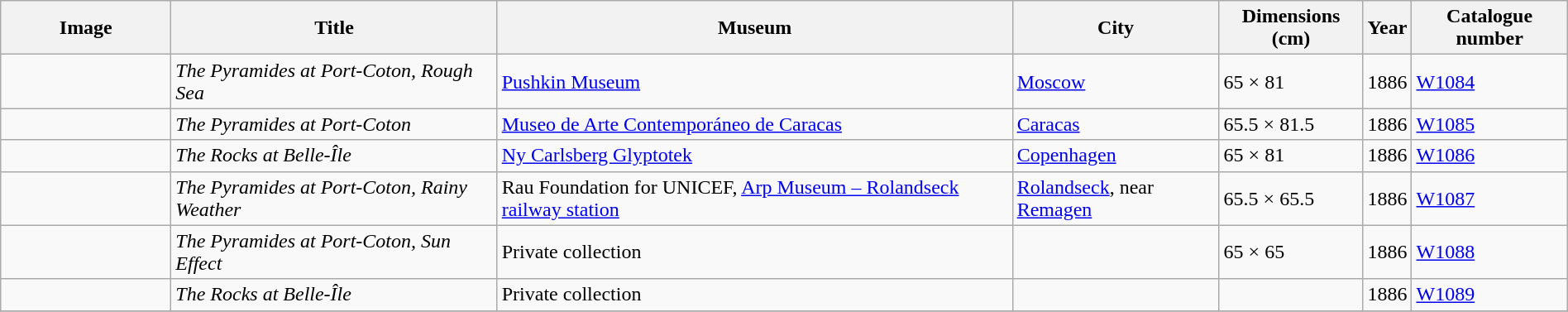<table class="wikitable sortable" style="width:100%; margin-top:0.5em;">
<tr>
<th scope="col" class="unsortable" width="130px">Image</th>
<th scope="col">Title</th>
<th scope="col">Museum</th>
<th scope="col">City</th>
<th scope="col">Dimensions (cm)</th>
<th scope="col">Year</th>
<th scope="col">Catalogue number</th>
</tr>
<tr>
<td></td>
<td><em>The Pyramides at Port-Coton, Rough Sea</em></td>
<td><a href='#'>Pushkin Museum</a></td>
<td><a href='#'>Moscow</a></td>
<td>65 × 81</td>
<td>1886</td>
<td><a href='#'>W1084</a></td>
</tr>
<tr>
<td></td>
<td><em>The Pyramides at Port-Coton</em></td>
<td><a href='#'>Museo de Arte Contemporáneo de Caracas</a></td>
<td><a href='#'>Caracas</a></td>
<td>65.5 × 81.5</td>
<td>1886</td>
<td><a href='#'>W1085</a></td>
</tr>
<tr>
<td></td>
<td><em>The Rocks at Belle-Île</em></td>
<td><a href='#'>Ny Carlsberg Glyptotek</a></td>
<td><a href='#'>Copenhagen</a></td>
<td>65 × 81</td>
<td>1886</td>
<td><a href='#'>W1086</a></td>
</tr>
<tr>
<td></td>
<td><em> The Pyramides at Port-Coton, Rainy Weather</em></td>
<td>Rau Foundation for UNICEF, <a href='#'>Arp Museum – Rolandseck railway station</a></td>
<td><a href='#'>Rolandseck</a>, near <a href='#'>Remagen</a></td>
<td>65.5 × 65.5</td>
<td>1886</td>
<td><a href='#'>W1087</a></td>
</tr>
<tr>
<td></td>
<td><em>The Pyramides at Port-Coton, Sun Effect</em></td>
<td>Private collection</td>
<td></td>
<td>65 × 65</td>
<td>1886</td>
<td><a href='#'>W1088</a></td>
</tr>
<tr>
<td></td>
<td><em>The Rocks at Belle-Île</em></td>
<td>Private collection</td>
<td></td>
<td></td>
<td>1886</td>
<td><a href='#'>W1089</a></td>
</tr>
<tr>
</tr>
</table>
